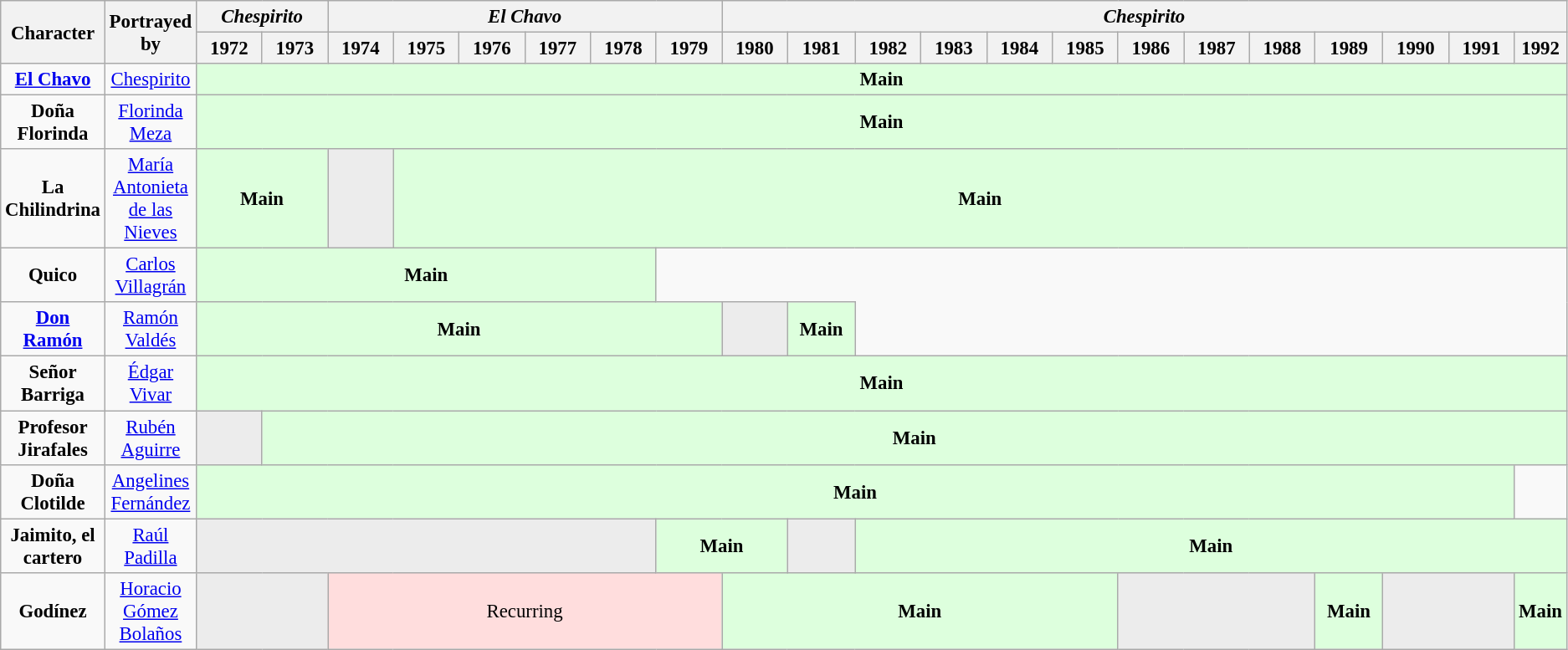<table class="wikitable" style="font-size:95%;">
<tr>
<th rowspan="2">Character</th>
<th rowspan="2">Portrayed by</th>
<th colspan="2"><em>Chespirito</em></th>
<th colspan="7"><em>El Chavo</em></th>
<th colspan="13"><em>Chespirito</em></th>
</tr>
<tr>
<th style="width:5%;">1972</th>
<th style="width:5%;"colspan="2">1973</th>
<th style="width:5%;">1974</th>
<th style="width:5%;">1975</th>
<th style="width:5%;">1976</th>
<th style="width:5%;">1977</th>
<th style="width:5%;">1978</th>
<th style="width:5%;">1979</th>
<th style="width:5%;">1980</th>
<th style="width:5%;">1981</th>
<th style="width:5%;">1982</th>
<th style="width:5%;">1983</th>
<th style="width:5%;">1984</th>
<th style="width:5%;">1985</th>
<th style="width:5%;">1986</th>
<th style="width:5%;">1987</th>
<th style="width:5%;">1988</th>
<th style="width:5%;">1989</th>
<th style="width:5%;">1990</th>
<th style="width:5%;">1991</th>
<th style="width:5%;">1992</th>
</tr>
<tr style="text-align:center;">
<td><strong><a href='#'>El Chavo</a></strong></td>
<td style="text-align:center;"><a href='#'>Chespirito</a></td>
<td colspan="22" style="background:#dfd; text-align:center;"><strong>Main</strong></td>
</tr>
<tr style="text-align:center;">
<td><strong>Doña Florinda</strong></td>
<td style="text-align:center;"><a href='#'>Florinda Meza</a></td>
<td colspan="22" style="background:#dfd; text-align:center;"><strong>Main</strong></td>
</tr>
<tr style="text-align:center;">
<td><strong>La Chilindrina</strong></td>
<td style="text-align:center;"><a href='#'>María Antonieta de las Nieves</a></td>
<td colspan="3" style="background:#dfd; text-align:center;"><strong>Main</strong></td>
<td style="background:#ececec; color:gray; vertical-align:middle; text-align:center;" class="table-na"></td>
<td colspan="18" style="background:#dfd; text-align:center;"><strong>Main</strong></td>
</tr>
<tr style="text-align:center;">
<td><strong>Quico</strong></td>
<td style="text-align:center;"><a href='#'>Carlos Villagrán</a></td>
<td colspan="8" style="background:#dfd; text-align:center;"><strong>Main</strong></td>
</tr>
<tr style="text-align:center;">
<td><strong><a href='#'>Don Ramón</a></strong></td>
<td style="text-align:center;"><a href='#'>Ramón Valdés</a></td>
<td colspan="9" style="background:#dfd; text-align:center;"><strong>Main</strong></td>
<td style="background:#ececec; color:gray; vertical-align:middle; text-align:center;" class="table-na"></td>
<td style="background:#dfd; text-align:center;"><strong>Main</strong></td>
</tr>
<tr style="text-align:center;">
<td><strong>Señor Barriga</strong></td>
<td style="text-align:center;"><a href='#'>Édgar Vivar</a></td>
<td colspan="22" style="background:#dfd; text-align:center;"><strong>Main</strong></td>
</tr>
<tr style="text-align:center;">
<td><strong>Profesor Jirafales</strong></td>
<td style="text-align:center;"><a href='#'>Rubén Aguirre</a></td>
<td style="background:#ececec; color:gray; vertical-align:middle; text-align:center;" class="table-na"></td>
<td colspan="21" style="background:#dfd; text-align:center;"><strong>Main</strong></td>
</tr>
<tr style="text-align:center;">
<td><strong>Doña Clotilde</strong></td>
<td style="text-align:center;"><a href='#'>Angelines Fernández</a></td>
<td colspan="21" style="background:#dfd; text-align:center;"><strong>Main</strong></td>
</tr>
<tr style="text-align:center;">
<td><strong>Jaimito, el cartero</strong></td>
<td style="text-align:center;"><a href='#'>Raúl Padilla</a></td>
<td colspan="8" style="background:#ececec; color:gray; vertical-align:middle; text-align:center;" class="table-na"></td>
<td colspan="2" style="background:#dfd; text-align:center;"><strong>Main</strong></td>
<td style="background:#ececec; color:gray; vertical-align:middle; text-align:center;" class="table-na"></td>
<td colspan="11" style="background:#dfd; text-align:center;"><strong>Main</strong></td>
</tr>
<tr style="text-align:center;">
<td><strong>Godínez</strong></td>
<td style="text-align:center;"><a href='#'>Horacio Gómez Bolaños</a></td>
<td colspan="3" style="background:#ececec; color:gray; vertical-align:middle; text-align:center;" class="table-na"></td>
<td colspan="6" style="background:#fdd; text-align:center;">Recurring</td>
<td colspan="6" style="background:#dfd; text-align:center;"><strong>Main</strong></td>
<td colspan="3" style="background:#ececec; color:gray; vertical-align:middle; text-align:center;" class="table-na"></td>
<td style="background:#dfd; text-align:center;"><strong>Main</strong></td>
<td colspan="2" style="background:#ececec; color:gray; vertical-align:middle; text-align:center;" class="table-na"></td>
<td style="background:#dfd; text-align:center;"><strong>Main</strong></td>
</tr>
</table>
